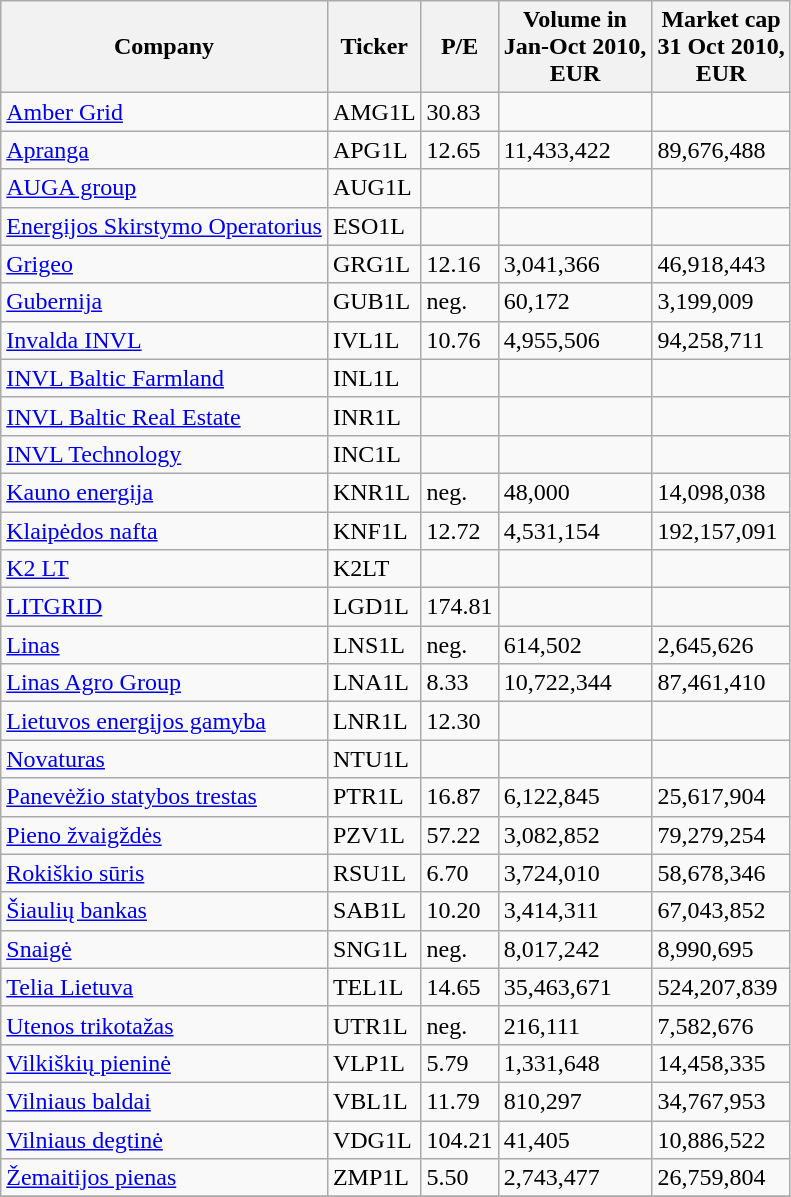<table class="wikitable sortable">
<tr>
<th>Company</th>
<th>Ticker</th>
<th>P/E</th>
<th>Volume in <br> Jan-Oct 2010,<br> EUR</th>
<th>Market cap <br> 31 Oct 2010,<br> EUR</th>
</tr>
<tr>
<td><a href='#'>Amber Grid</a></td>
<td>AMG1L</td>
<td>30.83</td>
<td></td>
<td></td>
</tr>
<tr>
<td><a href='#'>Apranga</a></td>
<td>APG1L</td>
<td>12.65</td>
<td>11,433,422</td>
<td>89,676,488</td>
</tr>
<tr>
<td><a href='#'>AUGA group</a></td>
<td>AUG1L</td>
<td></td>
<td></td>
<td></td>
</tr>
<tr>
<td><a href='#'>Energijos Skirstymo Operatorius</a></td>
<td>ESO1L</td>
<td></td>
<td></td>
<td></td>
</tr>
<tr>
<td><a href='#'>Grigeo</a></td>
<td>GRG1L</td>
<td>12.16</td>
<td>3,041,366</td>
<td>46,918,443</td>
</tr>
<tr>
<td><a href='#'>Gubernija</a></td>
<td>GUB1L</td>
<td>neg.</td>
<td>60,172</td>
<td>3,199,009</td>
</tr>
<tr>
<td><a href='#'>Invalda INVL</a></td>
<td>IVL1L</td>
<td>10.76</td>
<td>4,955,506</td>
<td>94,258,711</td>
</tr>
<tr>
<td><a href='#'>INVL Baltic Farmland</a></td>
<td>INL1L</td>
<td></td>
<td></td>
<td></td>
</tr>
<tr>
<td><a href='#'>INVL Baltic Real Estate</a></td>
<td>INR1L</td>
<td></td>
<td></td>
<td></td>
</tr>
<tr>
<td><a href='#'>INVL Technology</a></td>
<td>INC1L</td>
<td></td>
<td></td>
<td></td>
</tr>
<tr>
<td><a href='#'>Kauno energija</a></td>
<td>KNR1L</td>
<td>neg.</td>
<td>48,000</td>
<td>14,098,038</td>
</tr>
<tr>
<td><a href='#'>Klaipėdos nafta</a></td>
<td>KNF1L</td>
<td>12.72</td>
<td>4,531,154</td>
<td>192,157,091</td>
</tr>
<tr>
<td><a href='#'>K2 LT</a></td>
<td>K2LT</td>
<td></td>
<td></td>
<td></td>
</tr>
<tr>
<td><a href='#'>LITGRID</a></td>
<td>LGD1L</td>
<td>174.81</td>
<td></td>
<td></td>
</tr>
<tr>
<td><a href='#'>Linas</a></td>
<td>LNS1L</td>
<td>neg.</td>
<td>614,502</td>
<td>2,645,626</td>
</tr>
<tr>
<td><a href='#'>Linas Agro Group</a></td>
<td>LNA1L</td>
<td>8.33</td>
<td>10,722,344</td>
<td>87,461,410</td>
</tr>
<tr>
<td><a href='#'>Lietuvos energijos gamyba</a></td>
<td>LNR1L</td>
<td>12.30</td>
<td></td>
<td></td>
</tr>
<tr>
<td><a href='#'>Novaturas</a></td>
<td>NTU1L</td>
<td></td>
<td></td>
<td></td>
</tr>
<tr>
<td><a href='#'>Panevėžio statybos trestas</a></td>
<td>PTR1L</td>
<td>16.87</td>
<td>6,122,845</td>
<td>25,617,904</td>
</tr>
<tr>
<td><a href='#'>Pieno žvaigždės</a></td>
<td>PZV1L</td>
<td>57.22</td>
<td>3,082,852</td>
<td>79,279,254</td>
</tr>
<tr>
<td><a href='#'>Rokiškio sūris</a></td>
<td>RSU1L</td>
<td>6.70</td>
<td>3,724,010</td>
<td>58,678,346</td>
</tr>
<tr>
<td><a href='#'>Šiaulių bankas</a></td>
<td>SAB1L</td>
<td>10.20</td>
<td>3,414,311</td>
<td>67,043,852</td>
</tr>
<tr>
<td><a href='#'>Snaigė</a></td>
<td>SNG1L</td>
<td>neg.</td>
<td>8,017,242</td>
<td>8,990,695</td>
</tr>
<tr>
<td><a href='#'>Telia Lietuva</a></td>
<td>TEL1L</td>
<td>14.65</td>
<td>35,463,671</td>
<td>524,207,839</td>
</tr>
<tr>
<td><a href='#'>Utenos trikotažas</a></td>
<td>UTR1L</td>
<td>neg.</td>
<td>216,111</td>
<td>7,582,676</td>
</tr>
<tr>
<td><a href='#'>Vilkiškių pieninė</a></td>
<td>VLP1L</td>
<td>5.79</td>
<td>1,331,648</td>
<td>14,458,335</td>
</tr>
<tr>
<td><a href='#'>Vilniaus baldai</a></td>
<td>VBL1L</td>
<td>11.79</td>
<td>810,297</td>
<td>34,767,953</td>
</tr>
<tr>
<td><a href='#'>Vilniaus degtinė</a></td>
<td>VDG1L</td>
<td>104.21</td>
<td>41,405</td>
<td>10,886,522</td>
</tr>
<tr>
<td><a href='#'>Žemaitijos pienas</a></td>
<td>ZMP1L</td>
<td>5.50</td>
<td>2,743,477</td>
<td>26,759,804</td>
</tr>
<tr>
</tr>
</table>
